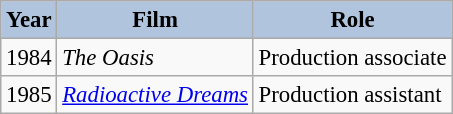<table class="wikitable" style="font-size:95%;">
<tr>
<th style="background:#B0C4DE;">Year</th>
<th style="background:#B0C4DE;">Film</th>
<th style="background:#B0C4DE;">Role</th>
</tr>
<tr>
<td>1984</td>
<td><em>The Oasis</em></td>
<td>Production associate</td>
</tr>
<tr>
<td>1985</td>
<td><em><a href='#'>Radioactive Dreams</a></em></td>
<td>Production assistant</td>
</tr>
</table>
